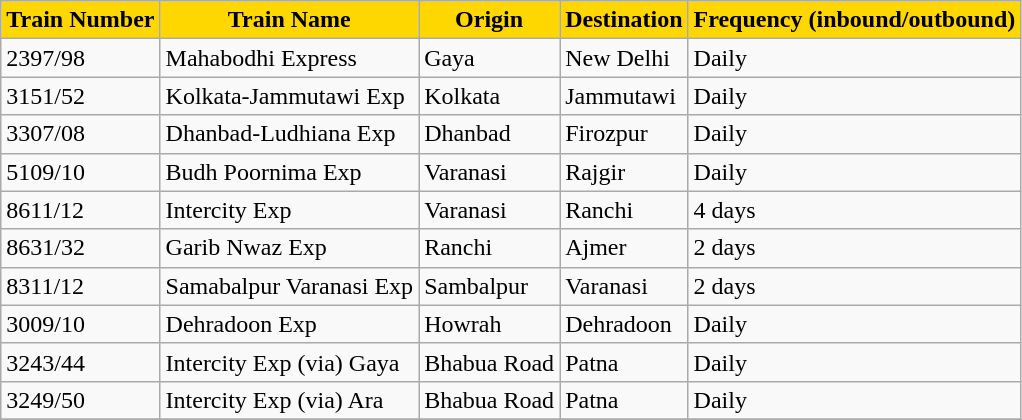<table class="wikitable">
<tr>
<th ! style="background-color:#FFD700">Train Number</th>
<th ! style="background-color:#FFD700">Train Name</th>
<th ! style="background-color:#FFD700">Origin</th>
<th ! style="background-color:#FFD700">Destination</th>
<th ! style="background-color:#FFD700">Frequency (inbound/outbound)</th>
</tr>
<tr>
<td>2397/98</td>
<td>Mahabodhi Express</td>
<td>Gaya</td>
<td>New Delhi</td>
<td>Daily</td>
</tr>
<tr>
<td>3151/52</td>
<td>Kolkata-Jammutawi Exp</td>
<td>Kolkata</td>
<td>Jammutawi</td>
<td>Daily</td>
</tr>
<tr>
<td>3307/08</td>
<td>Dhanbad-Ludhiana Exp</td>
<td>Dhanbad</td>
<td>Firozpur</td>
<td>Daily</td>
</tr>
<tr>
<td>5109/10</td>
<td>Budh Poornima Exp</td>
<td>Varanasi</td>
<td>Rajgir</td>
<td>Daily</td>
</tr>
<tr>
<td>8611/12</td>
<td>Intercity Exp</td>
<td>Varanasi</td>
<td>Ranchi</td>
<td>4 days</td>
</tr>
<tr>
<td>8631/32</td>
<td>Garib Nwaz Exp</td>
<td>Ranchi</td>
<td>Ajmer</td>
<td>2 days</td>
</tr>
<tr>
<td>8311/12</td>
<td>Samabalpur Varanasi Exp</td>
<td>Sambalpur</td>
<td>Varanasi</td>
<td>2 days</td>
</tr>
<tr>
<td>3009/10</td>
<td>Dehradoon Exp</td>
<td>Howrah</td>
<td>Dehradoon</td>
<td>Daily</td>
</tr>
<tr>
<td>3243/44</td>
<td>Intercity Exp (via) Gaya</td>
<td>Bhabua Road</td>
<td>Patna</td>
<td>Daily</td>
</tr>
<tr>
<td>3249/50</td>
<td>Intercity Exp (via) Ara</td>
<td>Bhabua Road</td>
<td>Patna</td>
<td>Daily</td>
</tr>
<tr>
</tr>
</table>
